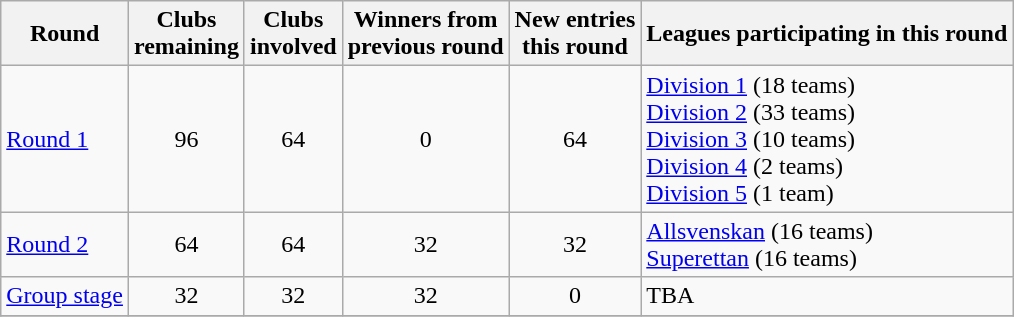<table class="wikitable">
<tr>
<th>Round</th>
<th>Clubs<br>remaining</th>
<th>Clubs<br>involved</th>
<th>Winners from<br>previous round</th>
<th>New entries<br>this round</th>
<th>Leagues participating in this round</th>
</tr>
<tr>
<td><a href='#'>Round 1</a></td>
<td style="text-align:center;">96</td>
<td style="text-align:center;">64</td>
<td style="text-align:center;">0</td>
<td style="text-align:center;">64</td>
<td><a href='#'>Division 1</a> (18 teams)<br><a href='#'>Division 2</a> (33 teams)<br><a href='#'>Division 3</a> (10 teams)<br><a href='#'>Division 4</a> (2 teams)<br><a href='#'>Division 5</a> (1 team)</td>
</tr>
<tr>
<td><a href='#'>Round 2</a></td>
<td style="text-align:center;">64</td>
<td style="text-align:center;">64</td>
<td style="text-align:center;">32</td>
<td style="text-align:center;">32</td>
<td><a href='#'>Allsvenskan</a> (16 teams)<br><a href='#'>Superettan</a> (16 teams)</td>
</tr>
<tr>
<td><a href='#'>Group stage</a></td>
<td style="text-align:center;">32</td>
<td style="text-align:center;">32</td>
<td style="text-align:center;">32</td>
<td style="text-align:center;">0</td>
<td>TBA</td>
</tr>
<tr>
</tr>
</table>
